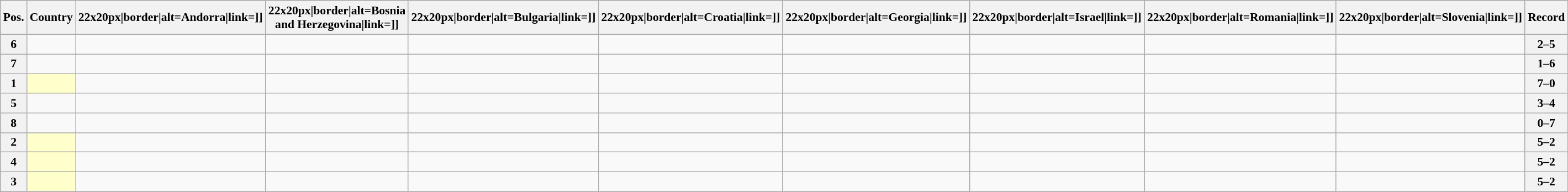<table class="wikitable sortable nowrap" style="text-align:center; font-size:0.9em;">
<tr>
<th>Pos.</th>
<th>Country</th>
<th [[Image:>22x20px|border|alt=Andorra|link=]]</th>
<th [[Image:>22x20px|border|alt=Bosnia and Herzegovina|link=]]</th>
<th [[Image:>22x20px|border|alt=Bulgaria|link=]]</th>
<th [[Image:>22x20px|border|alt=Croatia|link=]]</th>
<th [[Image:>22x20px|border|alt=Georgia|link=]]</th>
<th [[Image:>22x20px|border|alt=Israel|link=]]</th>
<th [[Image:>22x20px|border|alt=Romania|link=]]</th>
<th [[Image:>22x20px|border|alt=Slovenia|link=]]</th>
<th>Record</th>
</tr>
<tr>
<th>6</th>
<td style="text-align:left;"></td>
<td></td>
<td></td>
<td></td>
<td></td>
<td></td>
<td></td>
<td></td>
<td></td>
<th>2–5</th>
</tr>
<tr>
<th>7</th>
<td style="text-align:left;"></td>
<td></td>
<td></td>
<td></td>
<td></td>
<td></td>
<td></td>
<td></td>
<td></td>
<th>1–6</th>
</tr>
<tr>
<th>1</th>
<td style="text-align:left; background:#ffffcc;"></td>
<td></td>
<td></td>
<td></td>
<td></td>
<td></td>
<td></td>
<td></td>
<td></td>
<th>7–0</th>
</tr>
<tr>
<th>5</th>
<td style="text-align:left;"></td>
<td></td>
<td></td>
<td></td>
<td></td>
<td></td>
<td></td>
<td></td>
<td></td>
<th>3–4</th>
</tr>
<tr>
<th>8</th>
<td style="text-align:left;"></td>
<td></td>
<td></td>
<td></td>
<td></td>
<td></td>
<td></td>
<td></td>
<td></td>
<th>0–7</th>
</tr>
<tr>
<th>2</th>
<td style="text-align:left; background:#ffffcc;"></td>
<td></td>
<td></td>
<td></td>
<td></td>
<td></td>
<td></td>
<td></td>
<td></td>
<th>5–2</th>
</tr>
<tr>
<th>4</th>
<td style="text-align:left; background:#ffffcc;"></td>
<td></td>
<td></td>
<td></td>
<td></td>
<td></td>
<td></td>
<td></td>
<td></td>
<th>5–2</th>
</tr>
<tr>
<th>3</th>
<td style="text-align:left; background:#ffffcc;"></td>
<td></td>
<td></td>
<td></td>
<td></td>
<td></td>
<td></td>
<td></td>
<td></td>
<th>5–2</th>
</tr>
</table>
